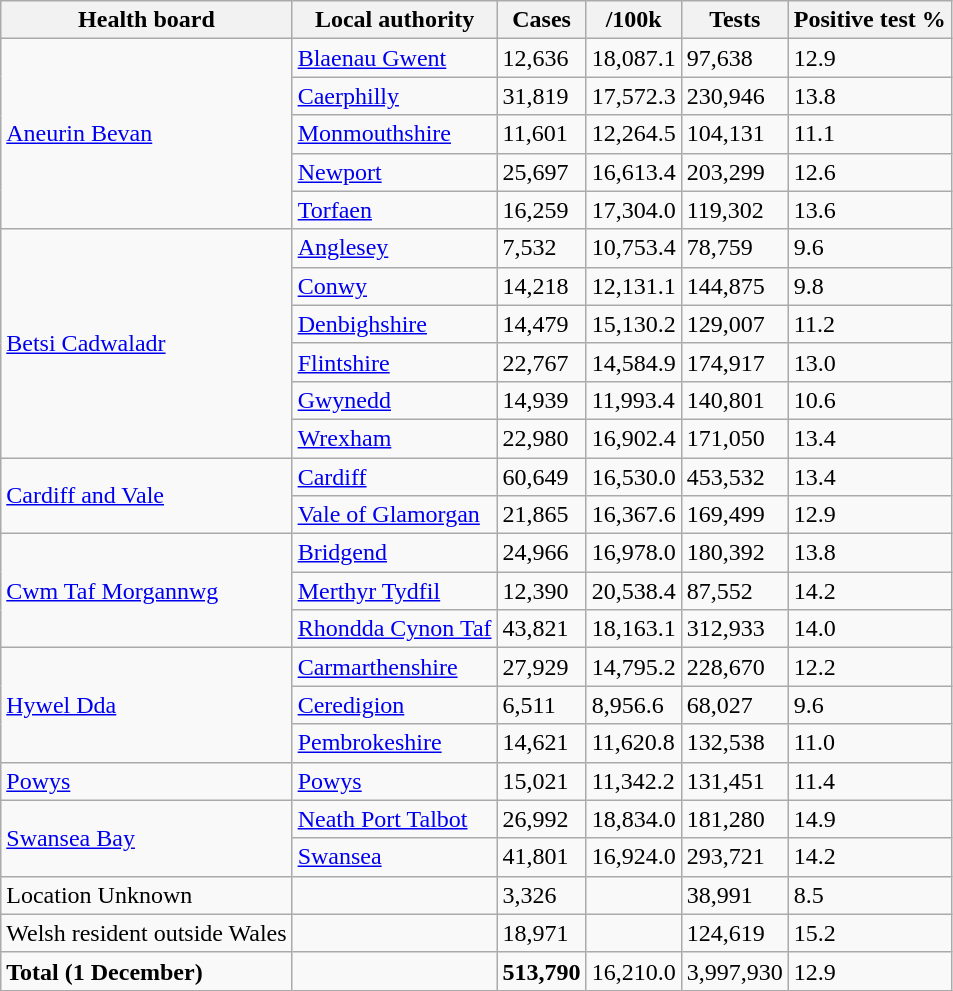<table class="wikitable sortable">
<tr>
<th>Health board</th>
<th>Local authority</th>
<th>Cases</th>
<th>/100k</th>
<th>Tests</th>
<th>Positive test %</th>
</tr>
<tr>
<td rowspan="5"><a href='#'>Aneurin Bevan</a></td>
<td><a href='#'>Blaenau Gwent</a></td>
<td>12,636</td>
<td>18,087.1</td>
<td>97,638</td>
<td>12.9</td>
</tr>
<tr>
<td><a href='#'>Caerphilly</a></td>
<td>31,819</td>
<td>17,572.3</td>
<td>230,946</td>
<td>13.8</td>
</tr>
<tr>
<td><a href='#'>Monmouthshire</a></td>
<td>11,601</td>
<td>12,264.5</td>
<td>104,131</td>
<td>11.1</td>
</tr>
<tr>
<td><a href='#'>Newport</a></td>
<td>25,697</td>
<td>16,613.4</td>
<td>203,299</td>
<td>12.6</td>
</tr>
<tr>
<td><a href='#'>Torfaen</a></td>
<td>16,259</td>
<td>17,304.0</td>
<td>119,302</td>
<td>13.6</td>
</tr>
<tr>
<td rowspan="6"><a href='#'>Betsi Cadwaladr</a></td>
<td><a href='#'>Anglesey</a></td>
<td>7,532</td>
<td>10,753.4</td>
<td>78,759</td>
<td>9.6</td>
</tr>
<tr>
<td><a href='#'>Conwy</a></td>
<td>14,218</td>
<td>12,131.1</td>
<td>144,875</td>
<td>9.8</td>
</tr>
<tr>
<td><a href='#'>Denbighshire</a></td>
<td>14,479</td>
<td>15,130.2</td>
<td>129,007</td>
<td>11.2</td>
</tr>
<tr>
<td><a href='#'>Flintshire</a></td>
<td>22,767</td>
<td>14,584.9</td>
<td>174,917</td>
<td>13.0</td>
</tr>
<tr>
<td><a href='#'>Gwynedd</a></td>
<td>14,939</td>
<td>11,993.4</td>
<td>140,801</td>
<td>10.6</td>
</tr>
<tr>
<td><a href='#'>Wrexham</a></td>
<td>22,980</td>
<td>16,902.4</td>
<td>171,050</td>
<td>13.4</td>
</tr>
<tr>
<td rowspan="2"><a href='#'>Cardiff and Vale</a></td>
<td><a href='#'>Cardiff</a></td>
<td>60,649</td>
<td>16,530.0</td>
<td>453,532</td>
<td>13.4</td>
</tr>
<tr>
<td><a href='#'>Vale of Glamorgan</a></td>
<td>21,865</td>
<td>16,367.6</td>
<td>169,499</td>
<td>12.9</td>
</tr>
<tr>
<td rowspan="3"><a href='#'>Cwm Taf Morgannwg</a></td>
<td><a href='#'>Bridgend</a></td>
<td>24,966</td>
<td>16,978.0</td>
<td>180,392</td>
<td>13.8</td>
</tr>
<tr>
<td><a href='#'>Merthyr Tydfil</a></td>
<td>12,390</td>
<td>20,538.4</td>
<td>87,552</td>
<td>14.2</td>
</tr>
<tr>
<td><a href='#'>Rhondda Cynon Taf</a></td>
<td>43,821</td>
<td>18,163.1</td>
<td>312,933</td>
<td>14.0</td>
</tr>
<tr>
<td rowspan="3"><a href='#'>Hywel Dda</a></td>
<td><a href='#'>Carmarthenshire</a></td>
<td>27,929</td>
<td>14,795.2</td>
<td>228,670</td>
<td>12.2</td>
</tr>
<tr>
<td><a href='#'>Ceredigion</a></td>
<td>6,511</td>
<td>8,956.6</td>
<td>68,027</td>
<td>9.6</td>
</tr>
<tr>
<td><a href='#'>Pembrokeshire</a></td>
<td>14,621</td>
<td>11,620.8</td>
<td>132,538</td>
<td>11.0</td>
</tr>
<tr>
<td><a href='#'>Powys</a></td>
<td><a href='#'>Powys</a></td>
<td>15,021</td>
<td>11,342.2</td>
<td>131,451</td>
<td>11.4</td>
</tr>
<tr>
<td rowspan="2"><a href='#'>Swansea Bay</a></td>
<td><a href='#'>Neath Port Talbot</a></td>
<td>26,992</td>
<td>18,834.0</td>
<td>181,280</td>
<td>14.9</td>
</tr>
<tr>
<td><a href='#'>Swansea</a></td>
<td>41,801</td>
<td>16,924.0</td>
<td>293,721</td>
<td>14.2</td>
</tr>
<tr>
<td>Location Unknown</td>
<td></td>
<td>3,326</td>
<td></td>
<td>38,991</td>
<td>8.5</td>
</tr>
<tr>
<td>Welsh resident outside Wales</td>
<td></td>
<td>18,971</td>
<td></td>
<td>124,619</td>
<td>15.2</td>
</tr>
<tr>
<td><strong>Total (1 December)</strong></td>
<td></td>
<td><strong>513,790</strong></td>
<td>16,210.0</td>
<td>3,997,930</td>
<td>12.9</td>
</tr>
</table>
